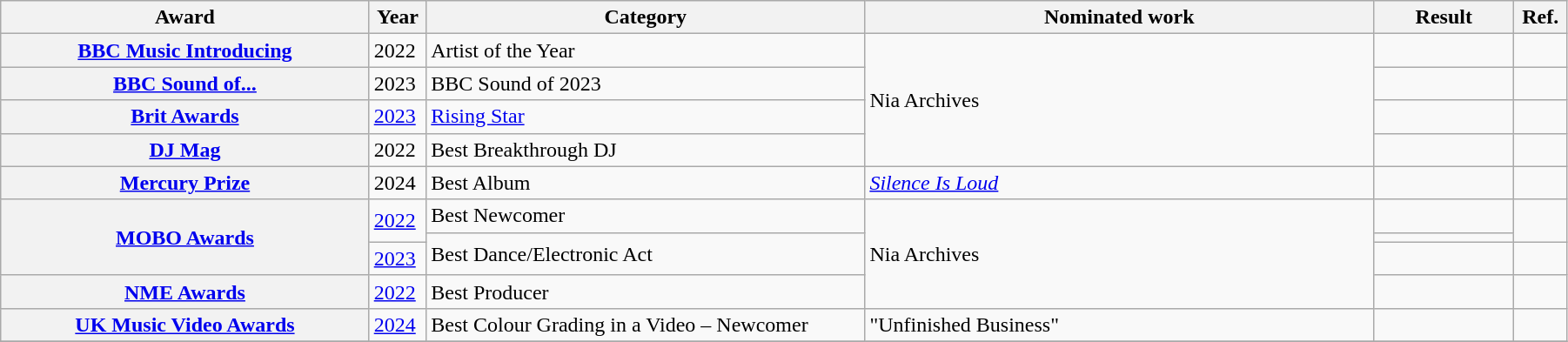<table class="wikitable sortable plainrowheaders" style="width:95%;">
<tr>
<th style="width:21%;">Award</th>
<th width=3%>Year</th>
<th style="width:25%;">Category</th>
<th style="width:29%;">Nominated work</th>
<th style="width:8%;">Result</th>
<th style="width:3%;">Ref.</th>
</tr>
<tr>
<th scope="row"><a href='#'>BBC Music Introducing</a></th>
<td>2022</td>
<td>Artist of the Year</td>
<td rowspan="4">Nia Archives</td>
<td></td>
<td></td>
</tr>
<tr>
<th scope="row"><a href='#'>BBC Sound of...</a></th>
<td>2023</td>
<td>BBC Sound of 2023</td>
<td></td>
<td></td>
</tr>
<tr>
<th scope="row" rowspan=""><a href='#'>Brit Awards</a></th>
<td><a href='#'>2023</a></td>
<td><a href='#'>Rising Star</a></td>
<td></td>
<td></td>
</tr>
<tr>
<th scope="row"><a href='#'>DJ Mag</a></th>
<td>2022</td>
<td>Best Breakthrough DJ</td>
<td></td>
<td></td>
</tr>
<tr>
<th scope="row"><a href='#'>Mercury Prize</a></th>
<td>2024</td>
<td>Best Album</td>
<td><em><a href='#'>Silence Is Loud</a></em></td>
<td></td>
<td></td>
</tr>
<tr>
<th scope="row" rowspan="3"><a href='#'>MOBO Awards</a></th>
<td rowspan="2"><a href='#'>2022</a></td>
<td>Best Newcomer</td>
<td rowspan="4">Nia Archives</td>
<td></td>
<td rowspan="2"></td>
</tr>
<tr>
<td rowspan="2">Best Dance/Electronic Act</td>
<td></td>
</tr>
<tr>
<td><a href='#'>2023</a></td>
<td></td>
<td></td>
</tr>
<tr>
<th scope="row"><a href='#'>NME Awards</a></th>
<td><a href='#'>2022</a></td>
<td>Best Producer</td>
<td></td>
<td></td>
</tr>
<tr>
<th scope="row"><a href='#'>UK Music Video Awards</a></th>
<td><a href='#'>2024</a></td>
<td>Best Colour Grading in a Video – Newcomer</td>
<td>"Unfinished Business"</td>
<td></td>
<td rowspan="1"></td>
</tr>
<tr>
</tr>
</table>
